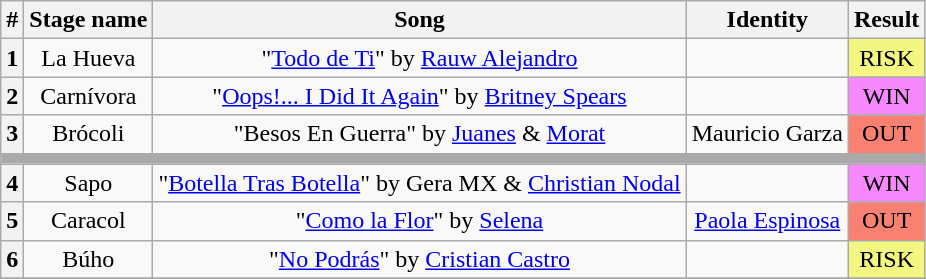<table class="wikitable plainrowheaders" style="text-align: center;">
<tr>
<th>#</th>
<th>Stage name</th>
<th>Song</th>
<th>Identity</th>
<th>Result</th>
</tr>
<tr>
<th>1</th>
<td>La Hueva</td>
<td>"<a href='#'>Todo de Ti</a>" by <a href='#'>Rauw Alejandro</a></td>
<td></td>
<td bgcolor=#F3F781>RISK</td>
</tr>
<tr>
<th>2</th>
<td>Carnívora</td>
<td>"<a href='#'>Oops!... I Did It Again</a>" by <a href='#'>Britney Spears</a></td>
<td></td>
<td bgcolor=#F888FD>WIN</td>
</tr>
<tr>
<th>3</th>
<td>Brócoli</td>
<td>"Besos En Guerra" by <a href='#'>Juanes</a> & <a href='#'>Morat</a></td>
<td>Mauricio Garza</td>
<td bgcolor=salmon>OUT</td>
</tr>
<tr>
<td colspan="5" style="background:darkgray"></td>
</tr>
<tr>
<th>4</th>
<td>Sapo</td>
<td>"<a href='#'>Botella Tras Botella</a>" by Gera MX & <a href='#'>Christian Nodal</a></td>
<td></td>
<td bgcolor=#F888FD>WIN</td>
</tr>
<tr>
<th>5</th>
<td>Caracol</td>
<td>"<a href='#'>Como la Flor</a>" by <a href='#'>Selena</a></td>
<td><a href='#'>Paola Espinosa</a></td>
<td bgcolor=salmon>OUT</td>
</tr>
<tr>
<th>6</th>
<td>Búho</td>
<td>"<a href='#'>No Podrás</a>" by <a href='#'>Cristian Castro</a></td>
<td></td>
<td bgcolor=#F3F781>RISK</td>
</tr>
<tr>
</tr>
</table>
